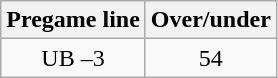<table class="wikitable">
<tr align="center">
<th style=>Pregame line</th>
<th style=>Over/under</th>
</tr>
<tr align="center">
<td>UB –3</td>
<td>54</td>
</tr>
</table>
